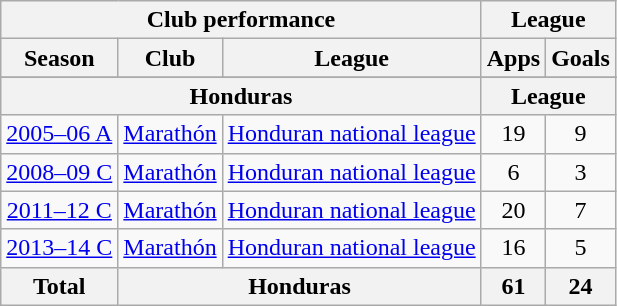<table class="wikitable" style="text-align:center">
<tr>
<th colspan=3>Club performance</th>
<th colspan=2>League</th>
</tr>
<tr>
<th>Season</th>
<th>Club</th>
<th>League</th>
<th>Apps</th>
<th>Goals</th>
</tr>
<tr>
</tr>
<tr>
<th colspan=3>Honduras</th>
<th colspan=2>League</th>
</tr>
<tr>
<td><a href='#'>2005–06 A</a></td>
<td rowspan="1"><a href='#'>Marathón</a></td>
<td rowspan="1"><a href='#'>Honduran national league</a></td>
<td>19</td>
<td>9</td>
</tr>
<tr>
<td><a href='#'>2008–09 C</a></td>
<td rowspan="1"><a href='#'>Marathón</a></td>
<td rowspan="1"><a href='#'>Honduran national league</a></td>
<td>6</td>
<td>3</td>
</tr>
<tr>
<td><a href='#'>2011–12 C</a></td>
<td rowspan="1"><a href='#'>Marathón</a></td>
<td rowspan="1"><a href='#'>Honduran national league</a></td>
<td>20</td>
<td>7</td>
</tr>
<tr>
<td><a href='#'>2013–14 C</a></td>
<td rowspan="1"><a href='#'>Marathón</a></td>
<td rowspan="1"><a href='#'>Honduran national league</a></td>
<td>16</td>
<td>5</td>
</tr>
<tr>
<th rowspan=3>Total</th>
<th colspan=2>Honduras</th>
<th>61</th>
<th>24</th>
</tr>
</table>
